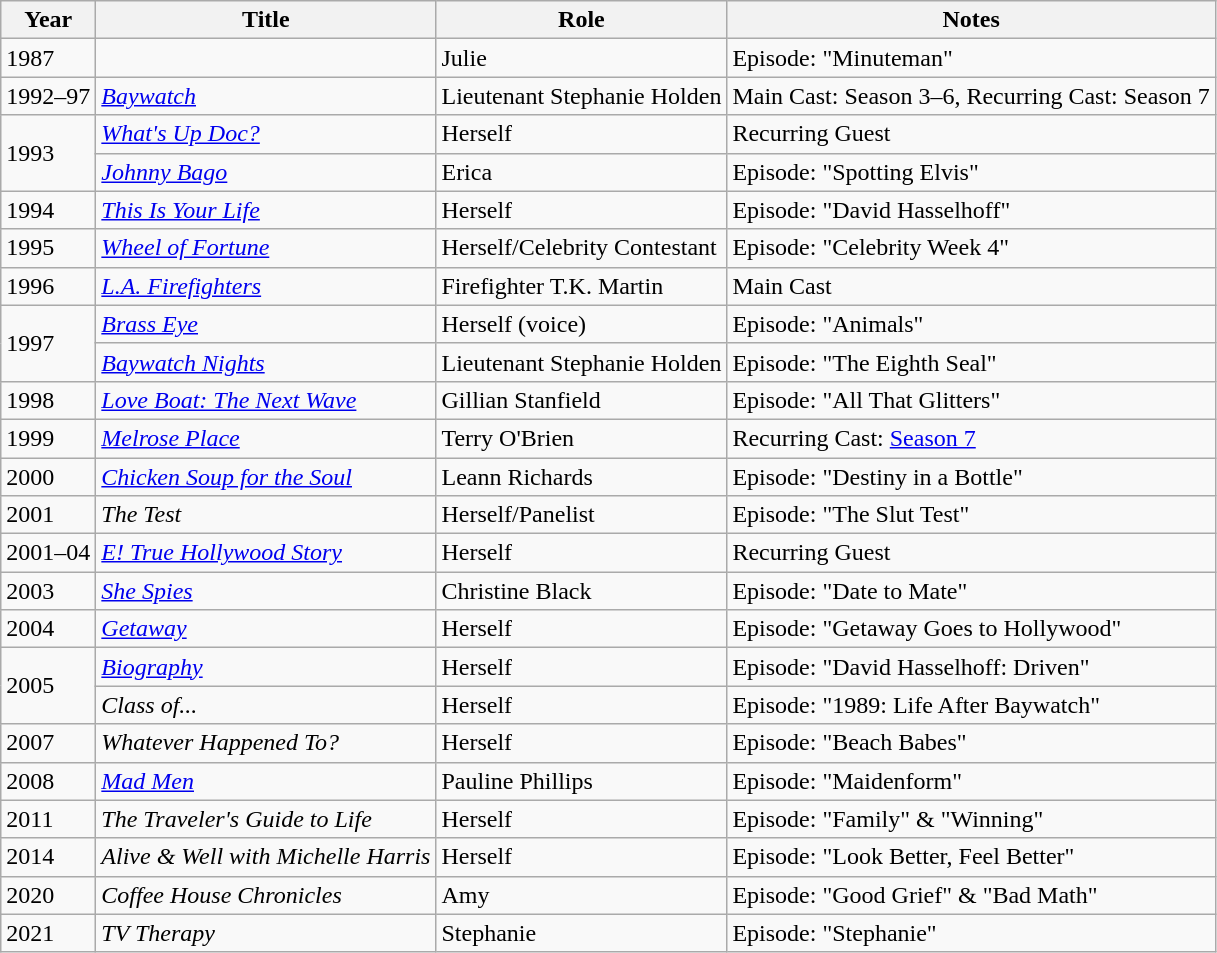<table class="wikitable sortable">
<tr>
<th>Year</th>
<th>Title</th>
<th>Role</th>
<th>Notes</th>
</tr>
<tr>
<td>1987</td>
<td><em></em></td>
<td>Julie</td>
<td>Episode: "Minuteman"</td>
</tr>
<tr>
<td>1992–97</td>
<td><em><a href='#'>Baywatch</a></em></td>
<td>Lieutenant Stephanie Holden</td>
<td>Main Cast: Season 3–6, Recurring Cast: Season 7</td>
</tr>
<tr>
<td rowspan="2">1993</td>
<td><em><a href='#'>What's Up Doc?</a></em></td>
<td>Herself</td>
<td>Recurring Guest</td>
</tr>
<tr>
<td><em><a href='#'>Johnny Bago</a></em></td>
<td>Erica</td>
<td>Episode: "Spotting Elvis"</td>
</tr>
<tr>
<td>1994</td>
<td><em><a href='#'>This Is Your Life</a></em></td>
<td>Herself</td>
<td>Episode: "David Hasselhoff"</td>
</tr>
<tr>
<td>1995</td>
<td><em><a href='#'>Wheel of Fortune</a></em></td>
<td>Herself/Celebrity Contestant</td>
<td>Episode: "Celebrity Week 4"</td>
</tr>
<tr>
<td>1996</td>
<td><em><a href='#'>L.A. Firefighters</a></em></td>
<td>Firefighter T.K. Martin</td>
<td>Main Cast</td>
</tr>
<tr>
<td rowspan="2">1997</td>
<td><em><a href='#'>Brass Eye</a></em></td>
<td>Herself (voice)</td>
<td>Episode: "Animals"</td>
</tr>
<tr>
<td><em><a href='#'>Baywatch Nights</a></em></td>
<td>Lieutenant Stephanie Holden</td>
<td>Episode: "The Eighth Seal"</td>
</tr>
<tr>
<td>1998</td>
<td><em><a href='#'>Love Boat: The Next Wave</a></em></td>
<td>Gillian Stanfield</td>
<td>Episode: "All That Glitters"</td>
</tr>
<tr>
<td>1999</td>
<td><em><a href='#'>Melrose Place</a></em></td>
<td>Terry O'Brien</td>
<td>Recurring Cast: <a href='#'>Season 7</a></td>
</tr>
<tr>
<td>2000</td>
<td><em><a href='#'>Chicken Soup for the Soul</a></em></td>
<td>Leann Richards</td>
<td>Episode: "Destiny in a Bottle"</td>
</tr>
<tr>
<td>2001</td>
<td><em>The Test</em></td>
<td>Herself/Panelist</td>
<td>Episode: "The Slut Test"</td>
</tr>
<tr>
<td>2001–04</td>
<td><em><a href='#'>E! True Hollywood Story</a></em></td>
<td>Herself</td>
<td>Recurring Guest</td>
</tr>
<tr>
<td>2003</td>
<td><em><a href='#'>She Spies</a></em></td>
<td>Christine Black</td>
<td>Episode: "Date to Mate"</td>
</tr>
<tr>
<td>2004</td>
<td><em><a href='#'>Getaway</a></em></td>
<td>Herself</td>
<td>Episode: "Getaway Goes to Hollywood"</td>
</tr>
<tr>
<td rowspan="2">2005</td>
<td><em><a href='#'>Biography</a></em></td>
<td>Herself</td>
<td>Episode: "David Hasselhoff: Driven"</td>
</tr>
<tr>
<td><em>Class of...</em></td>
<td>Herself</td>
<td>Episode: "1989: Life After Baywatch"</td>
</tr>
<tr>
<td>2007</td>
<td><em>Whatever Happened To?</em></td>
<td>Herself</td>
<td>Episode: "Beach Babes"</td>
</tr>
<tr>
<td>2008</td>
<td><em><a href='#'>Mad Men</a></em></td>
<td>Pauline Phillips</td>
<td>Episode: "Maidenform"</td>
</tr>
<tr>
<td>2011</td>
<td><em>The Traveler's Guide to Life</em></td>
<td>Herself</td>
<td>Episode: "Family" & "Winning"</td>
</tr>
<tr>
<td>2014</td>
<td><em>Alive & Well with Michelle Harris</em></td>
<td>Herself</td>
<td>Episode: "Look Better, Feel Better"</td>
</tr>
<tr>
<td>2020</td>
<td><em>Coffee House Chronicles</em></td>
<td>Amy</td>
<td>Episode: "Good Grief" & "Bad Math"</td>
</tr>
<tr>
<td>2021</td>
<td><em>TV Therapy</em></td>
<td>Stephanie</td>
<td>Episode: "Stephanie"</td>
</tr>
</table>
